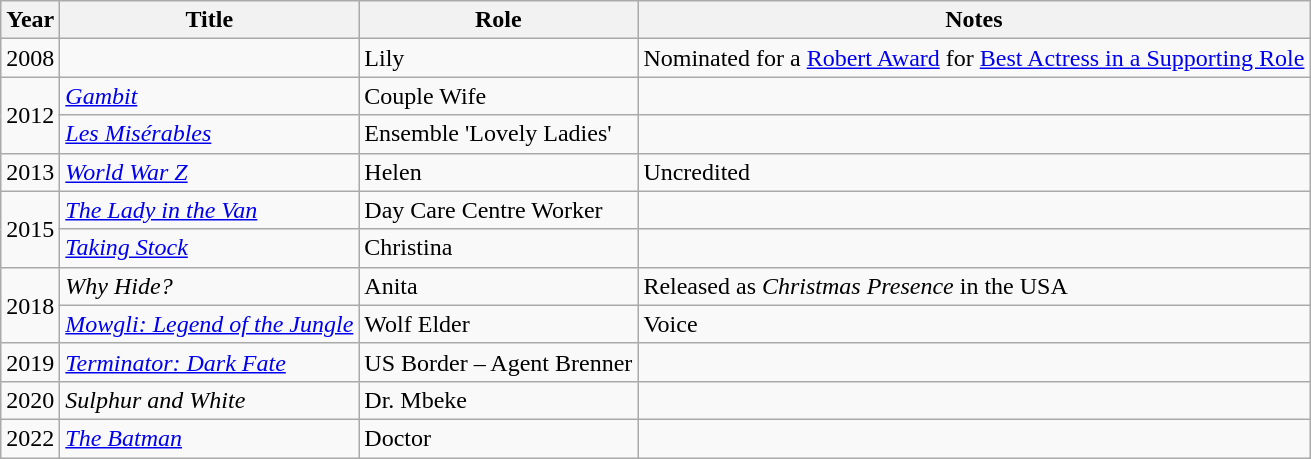<table class="wikitable sortable">
<tr>
<th>Year</th>
<th>Title</th>
<th>Role</th>
<th class="unsortable">Notes</th>
</tr>
<tr>
<td>2008</td>
<td><em></em></td>
<td>Lily</td>
<td>Nominated for a <a href='#'>Robert Award</a> for <a href='#'>Best Actress in a Supporting Role</a></td>
</tr>
<tr>
<td rowspan="2">2012</td>
<td><a href='#'><em>Gambit</em></a></td>
<td>Couple Wife</td>
<td></td>
</tr>
<tr>
<td><a href='#'><em>Les Misérables</em></a></td>
<td>Ensemble 'Lovely Ladies'</td>
<td></td>
</tr>
<tr>
<td>2013</td>
<td><em><a href='#'>World War Z</a></em></td>
<td>Helen</td>
<td>Uncredited</td>
</tr>
<tr>
<td rowspan="2">2015</td>
<td><em><a href='#'>The Lady in the Van</a></em></td>
<td>Day Care Centre Worker</td>
<td></td>
</tr>
<tr>
<td><em><a href='#'>Taking Stock</a></em></td>
<td>Christina</td>
<td></td>
</tr>
<tr>
<td rowspan="2">2018</td>
<td><em>Why Hide?</em></td>
<td>Anita</td>
<td>Released as <em>Christmas Presence</em> in the USA</td>
</tr>
<tr>
<td><em><a href='#'>Mowgli: Legend of the Jungle</a></em></td>
<td>Wolf Elder</td>
<td>Voice</td>
</tr>
<tr>
<td>2019</td>
<td><em><a href='#'>Terminator: Dark Fate</a></em></td>
<td>US Border – Agent Brenner</td>
<td></td>
</tr>
<tr>
<td>2020</td>
<td><em>Sulphur and White</em></td>
<td>Dr. Mbeke</td>
<td></td>
</tr>
<tr>
<td>2022</td>
<td><em><a href='#'>The Batman</a></em></td>
<td>Doctor</td>
<td></td>
</tr>
</table>
